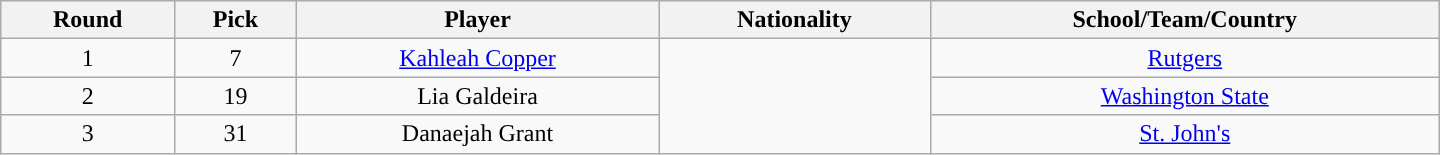<table class="wikitable" style="text-align:center; width:60em">
<tr>
<th>Round</th>
<th>Pick</th>
<th>Player</th>
<th>Nationality</th>
<th>School/Team/Country</th>
</tr>
<tr>
<td>1</td>
<td>7</td>
<td><a href='#'>Kahleah Copper</a></td>
<td rowspan=3></td>
<td><a href='#'>Rutgers</a></td>
</tr>
<tr>
<td>2</td>
<td>19</td>
<td>Lia Galdeira</td>
<td><a href='#'>Washington State</a></td>
</tr>
<tr>
<td>3</td>
<td>31</td>
<td>Danaejah Grant</td>
<td><a href='#'>St. John's</a></td>
</tr>
</table>
